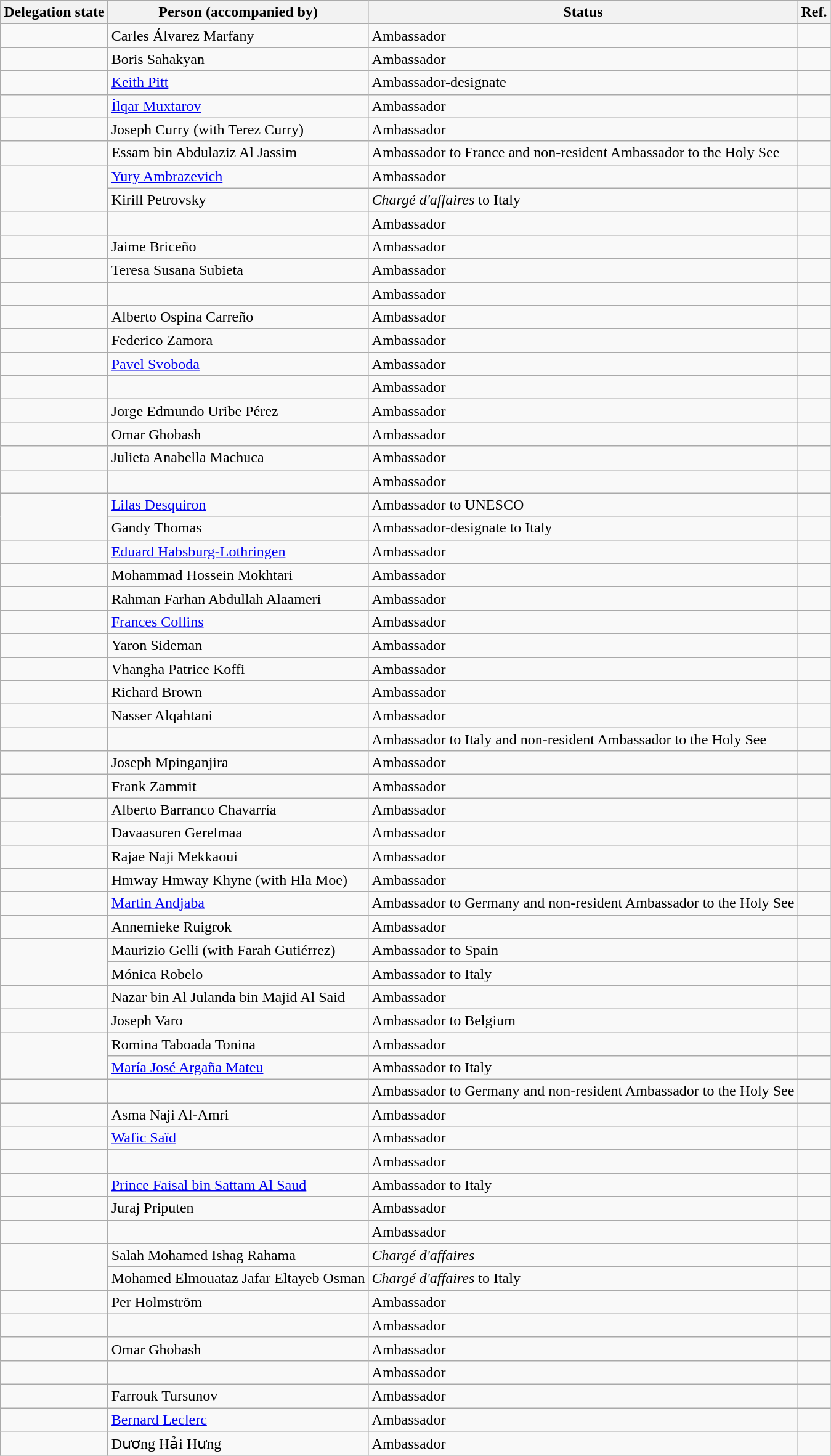<table class="wikitable sticky-header" valign="top">
<tr>
<th>Delegation state</th>
<th>Person (accompanied by)</th>
<th>Status</th>
<th>Ref.</th>
</tr>
<tr>
<td></td>
<td>Carles Álvarez Marfany</td>
<td>Ambassador</td>
<td></td>
</tr>
<tr>
<td></td>
<td>Boris Sahakyan</td>
<td>Ambassador</td>
<td></td>
</tr>
<tr>
<td></td>
<td><a href='#'>Keith Pitt</a></td>
<td>Ambassador-designate</td>
<td></td>
</tr>
<tr>
<td></td>
<td><a href='#'>İlqar Muxtarov</a></td>
<td>Ambassador</td>
<td></td>
</tr>
<tr>
<td></td>
<td>Joseph Curry (with Terez Curry)</td>
<td>Ambassador</td>
<td></td>
</tr>
<tr>
<td></td>
<td>Essam bin Abdulaziz Al Jassim</td>
<td>Ambassador to France and non-resident Ambassador to the Holy See</td>
<td></td>
</tr>
<tr>
<td rowspan="2"></td>
<td><a href='#'>Yury Ambrazevich</a></td>
<td>Ambassador</td>
<td></td>
</tr>
<tr>
<td>Kirill Petrovsky</td>
<td><em>Chargé d'affaires</em> to Italy</td>
<td></td>
</tr>
<tr>
<td></td>
<td></td>
<td>Ambassador</td>
<td></td>
</tr>
<tr>
<td></td>
<td>Jaime Briceño</td>
<td>Ambassador</td>
<td></td>
</tr>
<tr>
<td></td>
<td>Teresa Susana Subieta</td>
<td>Ambassador</td>
<td></td>
</tr>
<tr>
<td></td>
<td></td>
<td>Ambassador</td>
<td></td>
</tr>
<tr>
<td></td>
<td>Alberto Ospina Carreño</td>
<td>Ambassador</td>
<td></td>
</tr>
<tr>
<td></td>
<td>Federico Zamora</td>
<td>Ambassador</td>
<td></td>
</tr>
<tr>
<td></td>
<td><a href='#'>Pavel Svoboda</a></td>
<td>Ambassador</td>
<td></td>
</tr>
<tr>
<td></td>
<td></td>
<td>Ambassador</td>
<td></td>
</tr>
<tr>
<td></td>
<td>Jorge Edmundo Uribe Pérez</td>
<td>Ambassador</td>
<td></td>
</tr>
<tr>
<td></td>
<td>Omar Ghobash</td>
<td>Ambassador</td>
<td></td>
</tr>
<tr>
<td></td>
<td>Julieta Anabella Machuca</td>
<td>Ambassador</td>
<td></td>
</tr>
<tr>
<td></td>
<td></td>
<td>Ambassador</td>
<td></td>
</tr>
<tr>
<td rowspan="2"></td>
<td><a href='#'>Lilas Desquiron</a></td>
<td>Ambassador to UNESCO</td>
<td></td>
</tr>
<tr>
<td>Gandy Thomas</td>
<td>Ambassador-designate to Italy</td>
<td></td>
</tr>
<tr>
<td></td>
<td><a href='#'>Eduard Habsburg-Lothringen</a></td>
<td>Ambassador</td>
<td></td>
</tr>
<tr>
<td></td>
<td>Mohammad Hossein Mokhtari</td>
<td>Ambassador</td>
<td></td>
</tr>
<tr>
<td></td>
<td>Rahman Farhan Abdullah Alaameri</td>
<td>Ambassador</td>
<td></td>
</tr>
<tr>
<td></td>
<td><a href='#'>Frances Collins</a></td>
<td>Ambassador</td>
<td></td>
</tr>
<tr>
<td></td>
<td>Yaron Sideman</td>
<td>Ambassador</td>
<td></td>
</tr>
<tr>
<td></td>
<td>Vhangha Patrice Koffi</td>
<td>Ambassador</td>
<td></td>
</tr>
<tr>
<td></td>
<td>Richard Brown</td>
<td>Ambassador</td>
<td></td>
</tr>
<tr>
<td></td>
<td>Nasser Alqahtani</td>
<td>Ambassador</td>
<td></td>
</tr>
<tr>
<td></td>
<td></td>
<td>Ambassador to Italy and non-resident Ambassador to the Holy See</td>
<td></td>
</tr>
<tr>
<td></td>
<td>Joseph Mpinganjira</td>
<td>Ambassador</td>
<td></td>
</tr>
<tr>
<td></td>
<td>Frank Zammit</td>
<td>Ambassador</td>
<td></td>
</tr>
<tr>
<td></td>
<td>Alberto Barranco Chavarría</td>
<td>Ambassador</td>
<td></td>
</tr>
<tr>
<td></td>
<td>Davaasuren Gerelmaa</td>
<td>Ambassador</td>
<td></td>
</tr>
<tr>
<td></td>
<td>Rajae Naji Mekkaoui</td>
<td>Ambassador</td>
<td></td>
</tr>
<tr>
<td></td>
<td>Hmway Hmway Khyne (with Hla Moe)</td>
<td>Ambassador</td>
<td></td>
</tr>
<tr>
<td></td>
<td><a href='#'>Martin Andjaba</a></td>
<td>Ambassador to Germany and non-resident Ambassador to the Holy See</td>
<td></td>
</tr>
<tr>
<td></td>
<td>Annemieke Ruigrok</td>
<td>Ambassador</td>
<td></td>
</tr>
<tr>
<td rowspan="2"></td>
<td>Maurizio Gelli (with Farah Gutiérrez)</td>
<td>Ambassador to Spain</td>
<td></td>
</tr>
<tr>
<td>Mónica Robelo</td>
<td>Ambassador to Italy</td>
<td></td>
</tr>
<tr>
<td></td>
<td>Nazar bin Al Julanda bin Majid Al Said</td>
<td>Ambassador</td>
<td></td>
</tr>
<tr>
<td></td>
<td>Joseph Varo</td>
<td>Ambassador to Belgium</td>
<td></td>
</tr>
<tr>
<td rowspan="2"></td>
<td>Romina Taboada Tonina</td>
<td>Ambassador</td>
<td></td>
</tr>
<tr>
<td><a href='#'>María José Argaña Mateu</a></td>
<td>Ambassador to Italy</td>
<td></td>
</tr>
<tr>
<td></td>
<td></td>
<td>Ambassador to Germany and non-resident Ambassador to the Holy See</td>
<td></td>
</tr>
<tr>
<td></td>
<td>Asma Naji Al-Amri</td>
<td>Ambassador</td>
<td></td>
</tr>
<tr>
<td></td>
<td><a href='#'>Wafic Saïd</a></td>
<td>Ambassador</td>
<td></td>
</tr>
<tr>
<td></td>
<td></td>
<td>Ambassador</td>
<td></td>
</tr>
<tr>
<td></td>
<td><a href='#'>Prince Faisal bin Sattam Al Saud</a></td>
<td>Ambassador to Italy</td>
<td></td>
</tr>
<tr>
<td></td>
<td>Juraj Priputen</td>
<td>Ambassador</td>
<td></td>
</tr>
<tr>
<td></td>
<td></td>
<td>Ambassador</td>
<td></td>
</tr>
<tr>
<td rowspan="2"></td>
<td>Salah Mohamed Ishag Rahama</td>
<td><em>Chargé d'affaires</em></td>
<td></td>
</tr>
<tr>
<td>Mohamed Elmouataz Jafar Eltayeb Osman</td>
<td><em>Chargé d'affaires</em> to Italy</td>
<td></td>
</tr>
<tr>
<td></td>
<td>Per Holmström</td>
<td>Ambassador</td>
<td></td>
</tr>
<tr>
<td></td>
<td></td>
<td>Ambassador</td>
<td></td>
</tr>
<tr>
<td></td>
<td>Omar Ghobash</td>
<td>Ambassador</td>
<td></td>
</tr>
<tr>
<td></td>
<td></td>
<td>Ambassador</td>
<td></td>
</tr>
<tr>
<td></td>
<td>Farrouk Tursunov</td>
<td>Ambassador</td>
<td></td>
</tr>
<tr>
<td></td>
<td><a href='#'>Bernard Leclerc</a></td>
<td>Ambassador</td>
<td></td>
</tr>
<tr>
<td></td>
<td>Dương Hải Hưng</td>
<td>Ambassador</td>
<td></td>
</tr>
</table>
